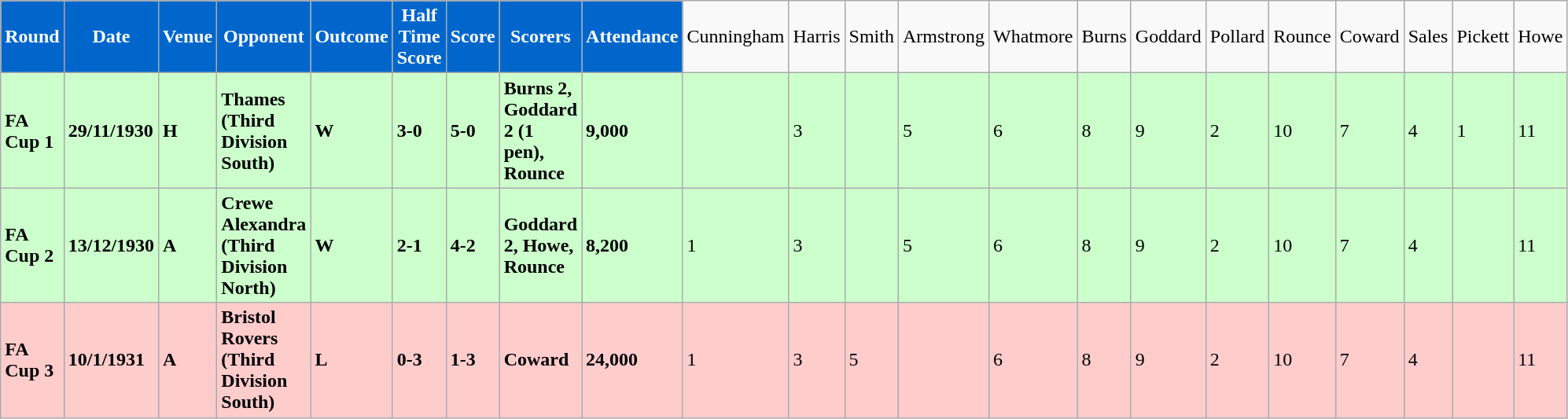<table class="wikitable">
<tr>
<td style="background:#0066CC; color:#FFFFFF; text-align:center;" !><strong>Round</strong></td>
<td style="background:#0066CC; color:#FFFFFF; text-align:center;" !><strong>Date</strong></td>
<td style="background:#0066CC; color:#FFFFFF; text-align:center;" !><strong>Venue</strong></td>
<td style="background:#0066CC; color:#FFFFFF; text-align:center;" !><strong>Opponent</strong></td>
<td style="background:#0066CC; color:#FFFFFF; text-align:center;" !><strong>Outcome</strong></td>
<td style="background:#0066CC; color:#FFFFFF; text-align:center;" !><strong>Half Time Score</strong></td>
<td style="background:#0066CC; color:#FFFFFF; text-align:center;" !><strong>Score</strong></td>
<td style="background:#0066CC; color:#FFFFFF; text-align:center;" !><strong>Scorers</strong></td>
<td style="background:#0066CC; color:#FFFFFF; text-align:center;" !><strong>Attendance</strong></td>
<td>Cunningham</td>
<td>Harris</td>
<td>Smith</td>
<td>Armstrong</td>
<td>Whatmore</td>
<td>Burns</td>
<td>Goddard</td>
<td>Pollard</td>
<td>Rounce</td>
<td>Coward</td>
<td>Sales</td>
<td>Pickett</td>
<td>Howe</td>
</tr>
<tr bgcolor="#CCFFCC">
<td><strong>FA Cup 1</strong></td>
<td><strong>29/11/1930</strong></td>
<td><strong>H</strong></td>
<td><strong>Thames (Third Division South)</strong></td>
<td><strong>W</strong></td>
<td><strong>3-0</strong></td>
<td><strong>5-0</strong></td>
<td><strong>Burns 2, Goddard 2 (1 pen), Rounce</strong></td>
<td><strong>9,000</strong></td>
<td></td>
<td>3</td>
<td></td>
<td>5</td>
<td>6</td>
<td>8</td>
<td>9</td>
<td>2</td>
<td>10</td>
<td>7</td>
<td>4</td>
<td>1</td>
<td>11</td>
</tr>
<tr bgcolor="#CCFFCC">
<td><strong>FA Cup 2</strong></td>
<td><strong>13/12/1930</strong></td>
<td><strong>A</strong></td>
<td><strong>Crewe Alexandra (Third Division North)</strong></td>
<td><strong>W</strong></td>
<td><strong>2-1</strong></td>
<td><strong>4-2</strong></td>
<td><strong>Goddard 2, Howe, Rounce</strong></td>
<td><strong>8,200</strong></td>
<td>1</td>
<td>3</td>
<td></td>
<td>5</td>
<td>6</td>
<td>8</td>
<td>9</td>
<td>2</td>
<td>10</td>
<td>7</td>
<td>4</td>
<td></td>
<td>11</td>
</tr>
<tr bgcolor="#FFCCCC">
<td><strong>FA Cup 3</strong></td>
<td><strong>10/1/1931</strong></td>
<td><strong>A</strong></td>
<td><strong>Bristol Rovers (Third Division South)</strong></td>
<td><strong>L</strong></td>
<td><strong>0-3</strong></td>
<td><strong>1-3</strong></td>
<td><strong>Coward</strong></td>
<td><strong>24,000</strong></td>
<td>1</td>
<td>3</td>
<td>5</td>
<td></td>
<td>6</td>
<td>8</td>
<td>9</td>
<td>2</td>
<td>10</td>
<td>7</td>
<td>4</td>
<td></td>
<td>11</td>
</tr>
</table>
